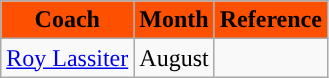<table class=wikitable>
<tr>
<th style="background:#FD5000; color:#000000;">Coach</th>
<th style="background:#FD5000; color:#000000;">Month</th>
<th style="background:#FD5000; color:#000000;">Reference</th>
</tr>
<tr>
<td> <a href='#'>Roy Lassiter</a></td>
<td>August</td>
<td></td>
</tr>
</table>
